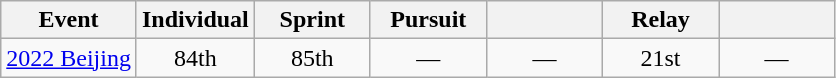<table class="wikitable" style="text-align: center;">
<tr ">
<th>Event</th>
<th style="width:70px;">Individual</th>
<th style="width:70px;">Sprint</th>
<th style="width:70px;">Pursuit</th>
<th style="width:70px;"></th>
<th style="width:70px;">Relay</th>
<th style="width:70px;"></th>
</tr>
<tr>
<td align="left"> <a href='#'>2022 Beijing</a></td>
<td>84th</td>
<td>85th</td>
<td>—</td>
<td>—</td>
<td>21st</td>
<td>—</td>
</tr>
</table>
